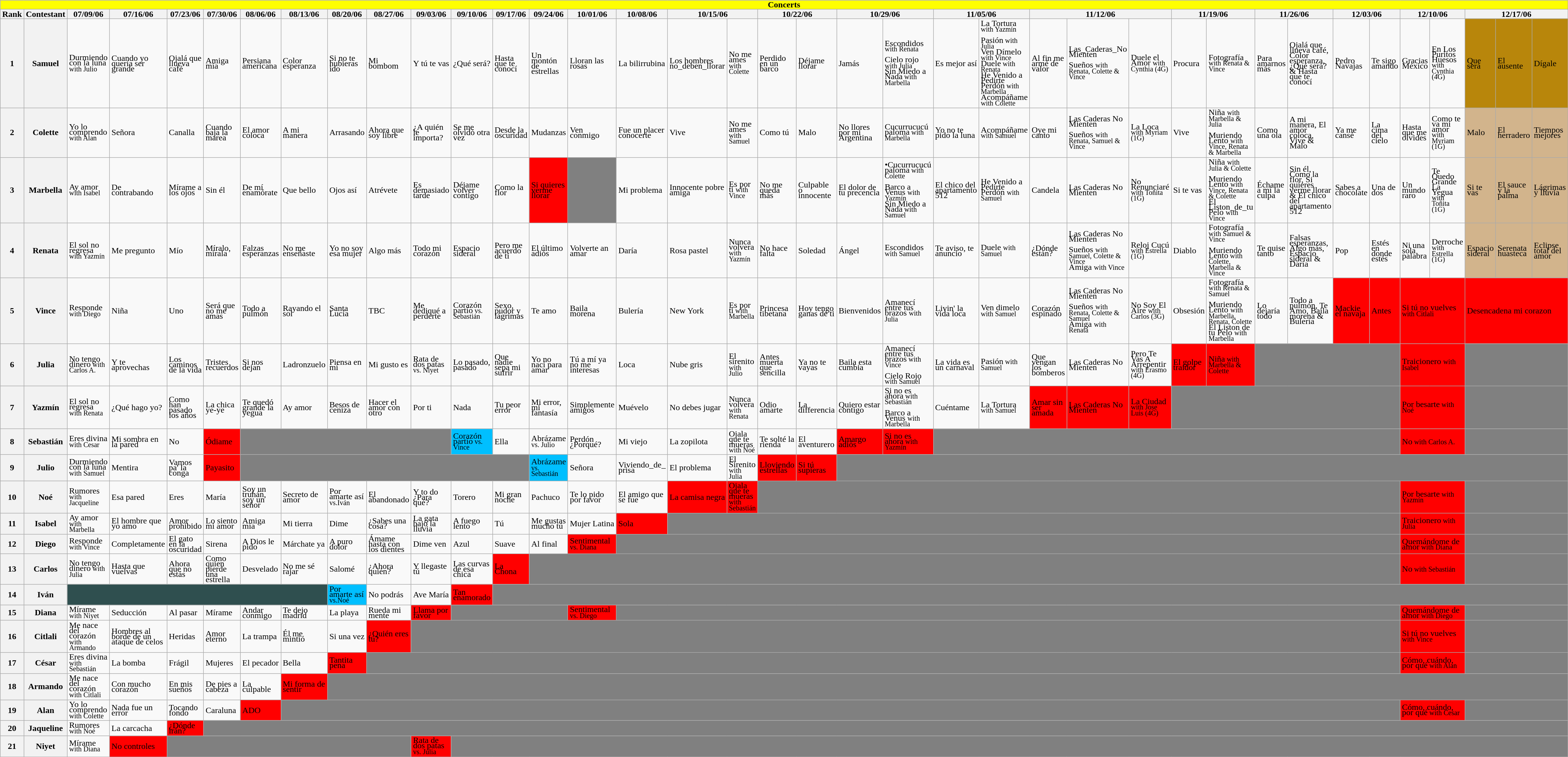<table class="wikitable collapsible collapsed" style="text-align:left; line-height:10px; line-width:12px;">
<tr>
<th colspan="38" style="background:yellow;">Concerts</th>
</tr>
<tr>
<th>Rank</th>
<th>Contestant</th>
<th>07/09/06</th>
<th>07/16/06</th>
<th>07/23/06</th>
<th>07/30/06</th>
<th>08/06/06</th>
<th>08/13/06</th>
<th>08/20/06</th>
<th>08/27/06</th>
<th>09/03/06</th>
<th>09/10/06</th>
<th>09/17/06</th>
<th>09/24/06</th>
<th>10/01/06</th>
<th>10/08/06</th>
<th colspan="2">10/15/06</th>
<th colspan="2">10/22/06</th>
<th colspan="2">10/29/06</th>
<th colspan="2">11/05/06</th>
<th colspan="3">11/12/06</th>
<th colspan="2">11/19/06</th>
<th colspan="2">11/26/06</th>
<th colspan="2">12/03/06</th>
<th colspan="2">12/10/06</th>
<th colspan="3">12/17/06</th>
</tr>
<tr>
<th>1</th>
<th>Samuel</th>
<td>Durmiendo con la luna<small> with Julio</small></td>
<td>Cuando yo quería ser grande</td>
<td>Ojalá que llueva café</td>
<td>Amiga mía</td>
<td>Persiana americana</td>
<td>Color esperanza</td>
<td>Si no te hubieras ido</td>
<td>Mi bombom</td>
<td>Y tú te vas</td>
<td>¿Qué será?</td>
<td>Hasta que te conocí</td>
<td>Un montón de estrellas</td>
<td>Lloran las rosas</td>
<td>La bilirrubina</td>
<td>Los hombres<br>no<span>_</span>deben<span>_</span>llorar<br></td>
<td>No me ames<small> with Colette</small></td>
<td>Perdido en un barco</td>
<td>Déjame llorar</td>
<td>Jamás</td>
<td>Escondidos <small> with Renata</small><br><br>Cielo rojo<small> with Julia</small><br>
Sin Miedo a Nada<small> with Marbella</small><br></td>
<td>Es mejor así</td>
<td>La Tortura<small> with Yazmín</small><br><br>Pasión<small> with Julia</small><br>
Ven Dímelo<small> with Vince</small><br>
Duele<small> with Renata</small><br>
He Venido a Pedirte Perdón<small> with Marbella</small><br>
Acompáñame<small> with Colette</small><br></td>
<td>Al fin me armé de valor</td>
<td>Las<span>_</span>Caderas<span>_</span>No Mienten<br><br>Sueños <small> with Renata, Colette & Vince</small><br></td>
<td>Duele el Amor <small> with Cynthia (4G) </small></td>
<td>Procura</td>
<td>Fotografía <small> with Renata & Vince</small><br></td>
<td>Para amarnos más</td>
<td>Ojalá que llueva café, Color esperanza, ¿Qué será? & Hasta que te conocí</td>
<td>Pedro Navajas</td>
<td>Te sigo amando</td>
<td>Gracias México</td>
<td>En Los Puritos Huesos <small> with Cynthia (4G)</small></td>
<td style="background:DarkGoldenrod;">Que será</td>
<td style="background:DarkGoldenrod;">El ausente</td>
<td style="background:DarkGoldenrod;">Dígale</td>
</tr>
<tr>
<th>2</th>
<th>Colette</th>
<td>Yo lo comprendo<small> with Alan</small></td>
<td>Señora</td>
<td>Canalla</td>
<td>Cuando baja la marea</td>
<td>El amor coloca</td>
<td>A mi manera</td>
<td>Arrasando</td>
<td>Ahora que soy libre</td>
<td>¿A quién le importa?</td>
<td>Se me olvidó otra vez</td>
<td>Desde la oscuridad</td>
<td>Mudanzas</td>
<td>Ven conmigo</td>
<td>Fue un placer conocerte</td>
<td>Vive</td>
<td>No me ames<small> with Samuel</small></td>
<td>Como tú</td>
<td>Malo</td>
<td>No llores por mi Argentina</td>
<td>Cucurrucucú paloma<small> with Marbella</small><br></td>
<td>Yo no te pido la luna</td>
<td>Acompáñame <small> with Samuel</small><br></td>
<td>Oye mi canto</td>
<td>Las Caderas No Mienten<br><br>Sueños <small> with Renata, Samuel & Vince</small><br></td>
<td>La Loca <small> with Myriam (1G)</small></td>
<td>Vive</td>
<td>Niña <small> with Marbella & Julia</small><br><br>Muriendo Lento <small> with Vince, Renata & Marbella</small><br></td>
<td>Como una ola</td>
<td>A mi manera, El amor coloca, Vive & Malo</td>
<td>Ya me cansé</td>
<td>La cima del cielo</td>
<td>Hasta que me olvides</td>
<td>Como te va mi amor <small> with Myriam (1G)</small></td>
<td style="background:Tan;">Malo</td>
<td style="background:Tan;">El herradero</td>
<td style="background:Tan;">Tiempos mejores</td>
</tr>
<tr>
<th>3</th>
<th>Marbella</th>
<td>Ay amor<small> with Isabel</small></td>
<td>De contrabando</td>
<td><span>Mírame a los ojos</span></td>
<td>Sin él</td>
<td>De mí enamórate</td>
<td>Que bello</td>
<td>Ojos así</td>
<td>Atrévete</td>
<td>Es demasiado tarde</td>
<td>Déjame volver contigo</td>
<td>Como la flor</td>
<td style="background:red;">Si quieres verme llorar</td>
<td style="background:gray;"></td>
<td>Mi problema</td>
<td>Innocente pobre amiga</td>
<td>Es por ti <small> with Vince</small></td>
<td>No me queda más</td>
<td>Culpable o innocente</td>
<td>El dolor de tu precencia</td>
<td>•Cucurrucucú paloma<small> with Colette</small><br><br>Barco a Venus <small> with Yazmín</small><br>
Sin Miedo a Nada<small> with Samuel</small><br></td>
<td>El chico del apartamento 512</td>
<td>He Venido a Pedirte Perdón <small> with Samuel</small><br></td>
<td>Candela</td>
<td>Las Caderas No Mienten<br></td>
<td>No Renunciaré <small> with Toñita (1G)</small></td>
<td>Si te vas</td>
<td>Niña <small> with Julia & Colette</small><br><br>Muriendo Lento <small> with Vince, Renata & Colette</small><br>
El Liston<span>_</span>de<span>_</span>tu Pelo <small> with Vince</small></td>
<td>Échame a mí la culpa</td>
<td>Sin él, Como la flor, Si quieres verme llorar & El chico del apartamento 512</td>
<td>Sabes a chocolate</td>
<td>Una de dos</td>
<td>Un mundo raro</td>
<td>Te Quedo Grande La Yegua <small> with Toñita (1G)</small></td>
<td style="background:Tan;">Si te vas</td>
<td style="background:Tan;">El sauce y la palma</td>
<td style="background:Tan;">Lágrimas y lluvia</td>
</tr>
<tr>
<th>4</th>
<th>Renata</th>
<td>El sol no regresa<small> with Yazmín</small></td>
<td>Me pregunto</td>
<td>Mío</td>
<td>Míralo, mírala</td>
<td>Falzas esperanzas</td>
<td>No me enseñaste</td>
<td>Yo no soy esa mujer</td>
<td>Algo más</td>
<td>Todo mi corazón</td>
<td>Espacio sideral</td>
<td>Pero me acuerdo de ti</td>
<td>El último adiós</td>
<td>Volverte an amar</td>
<td>Daría</td>
<td>Rosa pastel</td>
<td>Nunca volvera<small> with Yazmín</small></td>
<td>No hace falta</td>
<td>Soledad</td>
<td>Ángel</td>
<td>Escondidos<small> with Samuel</small><br></td>
<td>Te aviso, te anuncio</td>
<td>Duele <small> with Samuel</small><br></td>
<td>¿Dónde están?</td>
<td>Las Caderas No Mienten<br><br>Sueños <small> with Samuel, Colette & Vince</small><br>
Amiga <small> with Vince</small><br></td>
<td>Reloj Cucú <small> with Estrella (1G)</small></td>
<td>Diablo</td>
<td>Fotografía<small> with Samuel & Vince</small><br><br>Muriendo Lento<small> with Colette, Marbella & Vince</small><br></td>
<td>Te quise tanto</td>
<td>Falsas esperanzas, Algo más, Espacio sideral & Daría</td>
<td>Pop</td>
<td>Estés en donde estés</td>
<td>Ni una sola palabra</td>
<td>Derroche<small> with Estrella (1G)</small></td>
<td style="background:Tan;">Espacio sideral</td>
<td style="background:Tan;">Serenata huasteca</td>
<td style="background:Tan;">Eclipse total del amor</td>
</tr>
<tr>
<th>5</th>
<th>Vince</th>
<td>Responde<small> with Diego</small></td>
<td>Niña</td>
<td>Uno</td>
<td>Será que no me amas</td>
<td>Todo a pulmón</td>
<td>Rayando el sol</td>
<td>Santa Lucía<br></td>
<td>TBC</td>
<td>Me dediqué a perderte</td>
<td>Corazón partío<small> vs. Sebastián</small></td>
<td>Sexo, pudor y lágrimas</td>
<td>Te amo</td>
<td>Baila morena</td>
<td>Bulería</td>
<td>New York</td>
<td>Es por ti<small> with Marbella</small></td>
<td>Princesa tibetana</td>
<td>Hoy tengo ganas de ti</td>
<td>Bienvenidos</td>
<td>Amanecí entre tus brazos <small> with Julia</small><br></td>
<td>Livin' la vida loca</td>
<td>Ven dimelo<small> with Samuel</small><br></td>
<td>Corazón espinado</td>
<td>Las Caderas No Mienten<br><br>Sueños <small> with Renata, Colette & Samuel</small><br>
Amiga <small> with Renata</small><br></td>
<td>No Soy El Aire <small> with Carlos (3G)</small></td>
<td>Obsesión</td>
<td>Fotografía <small> with Renata & Samuel</small><br><br>Muriendo Lento <small> with Marbella, Renata, Colette</small><br>
El Liston de tu Pelo <small> with Marbella</small></td>
<td>Lo dejaría todo</td>
<td>Todo a pulmón, Te Amo, Baila morena & Bulería</td>
<td style="background:red;">Mackie el navaja</td>
<td style="background:red;">Antes</td>
<td style="background:red;" colspan="2">Si tú no vuelves<small> with Citlali</small><br></td>
<td style="background:red;" colspan="3">Desencadena mi corazon</td>
</tr>
<tr>
<th>6</th>
<th>Julia</th>
<td>No tengo dinero<small> with Carlos A.</small></td>
<td>Y te aprovechas</td>
<td>Los caminos de la vida</td>
<td>Tristes recuerdos</td>
<td>Si nos dejan</td>
<td>Ladronzuelo</td>
<td>Piensa en mí</td>
<td>Mi gusto es<br></td>
<td>Rata de dos patas<small> vs. Niyet</small></td>
<td>Lo pasado, pasado</td>
<td>Que nadie sepa mi sufrir</td>
<td>Yo no nací para amar</td>
<td>Tú a mí ya no me interesas</td>
<td>Loca</td>
<td>Nube gris</td>
<td>El sirenito<small> with Julio</small></td>
<td>Antes muerta que sencilla</td>
<td>Ya no te vayas</td>
<td>Baila esta cumbia</td>
<td>Amanecí entre tus brazos<small> with Vince</small><br><br>Cielo Rojo <small> with Samuel</small><br></td>
<td>La vida es un carnaval</td>
<td>Pasión<small> with Samuel</small><br></td>
<td>Que vengan los bomberos</td>
<td>Las Caderas No Mienten<br></td>
<td>Pero Te Vas A Arrepentir <small> with Erasmo (4G)</small></td>
<td style="background:red;">El golpe traidor</td>
<td style="background:red;">Niña<small> with Marbella & Colette</small><br></td>
<td style="background:gray;" colspan="4"></td>
<td style="background:red;" colspan="2">Traicionero <small> with Isabel</small><br></td>
<td style="background:gray;" colspan="3"></td>
</tr>
<tr>
<th>7</th>
<th>Yazmín</th>
<td>El sol no regresa<small> with Renata</small></td>
<td>¿Qué hago yo?</td>
<td>Como han pasado los años</td>
<td>La chica ye-ye<br></td>
<td>Te quedó grande la yegua<br></td>
<td>Ay amor</td>
<td>Besos de ceniza<br></td>
<td>Hacer el amor con otro</td>
<td>Por ti<br></td>
<td>Nada</td>
<td>Tu peor error</td>
<td>Mi error, mi fantasía</td>
<td>Simplemente amigos</td>
<td>Muévelo</td>
<td>No debes jugar</td>
<td>Nunca volvera<small> with Renata</small></td>
<td>Odio amarte</td>
<td>La differencia</td>
<td>Quiero estar contigo</td>
<td>Si no es ahora<small> with Sebastián</small><br><br>Barco a Venus <small> with Marbella</small><br></td>
<td>Cuéntame</td>
<td>La Tortura <small> with Samuel</small><br></td>
<td style="background:red;">Amar sin ser amada</td>
<td style="background:red;">Las Caderas No Mienten<br></td>
<td style="background:red;">La Ciudad <small> with Jose Luis (4G)</small></td>
<td style="background:gray;" colspan="6"></td>
<td style="background:red;" colspan="2">Por besarte<small> with Noé</small><br></td>
<td style="background:gray;" colspan="3"></td>
</tr>
<tr>
<th>8</th>
<th>Sebastián</th>
<td>Eres divina<small> with Cesar</small></td>
<td>Mi sombra en la pared</td>
<td>No</td>
<td style="background:red;">Ódiame</td>
<td style="background:gray;" colspan="5"></td>
<td style="background:DeepSkyBlue;">Corazón partío<small> vs. Vince</small></td>
<td>Ella</td>
<td>Abrázame<small> vs. Julio</small></td>
<td>Perdón ¿Porqué?</td>
<td>Mi viejo</td>
<td>La zopilota</td>
<td>Ojala que te mueras <small> with Noé</small></td>
<td>Te solté la rienda</td>
<td>El aventurero</td>
<td style="background:red;">Amargo adiós</td>
<td style="background:red;">Si no es ahora<small> with Yazmín</small><br></td>
<td style="background:gray;" colspan="11"></td>
<td style="background:red;" colspan="2">No<small> with Carlos A.</small><br></td>
<td style="background:gray;" colspan="3"></td>
</tr>
<tr>
<th>9</th>
<th>Julio</th>
<td>Durmiendo con la luna<small> with Samuel</small></td>
<td>Mentira</td>
<td>Vamos pa' la conga</td>
<td style="background:red;">Payasito</td>
<td style="background:gray;" colspan="7"></td>
<td style="background:DeepSkyBlue;">Abrázame<small> vs. Sebastián</small></td>
<td>Señora</td>
<td>Viviendo<span>_</span>de<span>_</span><br>prisa<br></td>
<td>El problema</td>
<td>El Sirenito<small> with Julia</small></td>
<td style="background:red;">Lloviendo estrellas</td>
<td style="background:red;">Si tú supieras</td>
<td style="background:gray;" colspan="18"></td>
</tr>
<tr>
<th>10</th>
<th>Noé</th>
<td>Rumores<small> with Jacqueline</small></td>
<td>Esa pared</td>
<td>Eres</td>
<td>María</td>
<td>Soy un truhán, soy un señor</td>
<td>Secreto de amor<br></td>
<td>Por amarte así<small> vs.Iván</small></td>
<td>El abandonado</td>
<td>Y to do ¿Para qué?</td>
<td>Torero</td>
<td>Mi gran noche</td>
<td>Pachuco</td>
<td>Te lo pido por favor</td>
<td>El amigo que se fue</td>
<td style="background:red;">La camisa negra</td>
<td style="background:red;">Ojala que te mueras<small> with Sebastián</small></td>
<td style="background:gray;" colspan="15"></td>
<td style="background:red;" colspan="2">Por besarte<small> with Yazmín</small><br></td>
<td style="background:gray;" colspan="3"></td>
</tr>
<tr>
<th>11</th>
<th>Isabel</th>
<td>Ay amor<small> with Marbella</small></td>
<td>El hombre que yo amo</td>
<td>Amor prohibido</td>
<td>Lo siento mi amor</td>
<td>Amiga mía</td>
<td>Mi tierra</td>
<td>Dime</td>
<td>¿Sabes una cosa?</td>
<td>La gata bajo la lluvia</td>
<td>A fuego lento</td>
<td>Tú</td>
<td>Me gustas mucho tú</td>
<td>Mujer Latina</td>
<td style="background:red;">Sola</td>
<td style="background:gray;" colspan="17"></td>
<td style="background:red;" colspan="2">Traicionero<small> with Julia</small><br></td>
<td style="background:gray;" colspan="3"></td>
</tr>
<tr>
<th>12</th>
<th>Diego</th>
<td>Responde<small> with Vince</small></td>
<td>Completamente</td>
<td>El gato en la oscuridad</td>
<td>Sirena</td>
<td>A Dios le pido</td>
<td>Márchate ya</td>
<td>A puro dolor</td>
<td>Ámame hasta con los dientes</td>
<td>Dime ven</td>
<td>Azul</td>
<td>Suave</td>
<td>Al final</td>
<td style="background:red;">Sentimental<small> vs. Diana</small></td>
<td style="background:gray;" colspan="18"></td>
<td style="background:red;" colspan="2">Quemándome de amor<small> with Diana</small><br></td>
<td style="background:gray;" colspan="3"></td>
</tr>
<tr>
<th>13</th>
<th>Carlos</th>
<td>No tengo dinero<small> with Julia</small></td>
<td>Hasta que vuelvas</td>
<td>Ahora que no estás</td>
<td>Como quien pierde una estrella</td>
<td>Desvelado</td>
<td>No me sé rajar</td>
<td>Salomé<br></td>
<td>¿Ahora quién?</td>
<td>Y llegaste tú</td>
<td>Las curvas de esa chica</td>
<td style="background:red;">La Chona</td>
<td style="background:gray;" colspan="20"></td>
<td style="background:red;" colspan="2">No<small> with Sebastián</small><br></td>
<td style="background:gray;" colspan="3"></td>
</tr>
<tr>
<th>14</th>
<th>Iván</th>
<td style="background:DarkSlategrey;" colspan="6"></td>
<td style="background:DeepSkyBlue;">Por amarte así<small> vs.Noé</small></td>
<td>No podrás</td>
<td>Ave María</td>
<td style="background:red;">Tan enamorado</td>
<td style="background:gray;" colspan="28"></td>
</tr>
<tr>
<th>15</th>
<th>Diana</th>
<td>Mírame<small> with Niyet</small></td>
<td>Seducción</td>
<td>Al pasar</td>
<td>Mírame</td>
<td>Andar conmigo<br></td>
<td>Te dejo madrid</td>
<td>La playa</td>
<td>Rueda mi mente</td>
<td style="background:red;">Llama por favor</td>
<td style="background:gray;" colspan="3"></td>
<td style="background:red;">Sentimental<small> vs. Diego</small></td>
<td style="background:gray;" colspan="18"></td>
<td style="background:red;" colspan="2">Quemándome de amor<small> with Diego</small><br></td>
<td style="background:gray;" colspan="3"></td>
</tr>
<tr>
<th>16</th>
<th>Citlali</th>
<td>Me nace del corazón<small> with Armando</small></td>
<td>Hombres al borde de un ataque de celos</td>
<td>Heridas</td>
<td>Amor eterno</td>
<td>La trampa</td>
<td>Él me mintió</td>
<td>Si una vez</td>
<td style="background:red;">¿Quién eres tú?</td>
<td style="background:gray;" colspan="23"></td>
<td style="background:red;" colspan="2">Si tú no vuelves<small> with Vince</small><br></td>
<td style="background:gray;" colspan="3"></td>
</tr>
<tr>
<th>17</th>
<th>César</th>
<td>Eres divina<small> with Sebastián</small></td>
<td>La bomba</td>
<td>Frágil</td>
<td>Mujeres</td>
<td>El pecador</td>
<td>Bella<br></td>
<td style="background:red;">Tantita pena</td>
<td style="background:gray;" colspan="24"></td>
<td style="background:red;" colspan="2">Cómo, cuándo, por qué<small> with Alan</small><br></td>
<td style="background:gray;" colspan="3"></td>
</tr>
<tr>
<th>18</th>
<th>Armando</th>
<td>Me nace del corazón<small> with Citlali</small></td>
<td>Con mucho corazón</td>
<td>En mis sueños</td>
<td>De pies a cabeza</td>
<td>La culpable</td>
<td style="background:red;">Mi forma de sentir</td>
<td style="background:gray;" colspan="32"></td>
</tr>
<tr>
<th>19</th>
<th>Alan</th>
<td>Yo lo comprendo<small> with Colette</small></td>
<td>Nada fue un error</td>
<td>Tocando fondo</td>
<td>Caraluna</td>
<td style="background:red;">ADO</td>
<td style="background:gray;" colspan="26"></td>
<td style="background:red;" colspan="2">Cómo, cuándo, por qué<small> with Cesar</small><br></td>
<td style="background:gray;" colspan="3"></td>
</tr>
<tr>
<th>20</th>
<th>Jaqueline</th>
<td>Rumores<small> with Noé</small></td>
<td>La carcacha</td>
<td style="background:red;">¿Dónde irán?</td>
<td style="background:gray;" colspan="35"></td>
</tr>
<tr>
<th>21</th>
<th>Niyet</th>
<td>Mírame<small> with Diana</small></td>
<td style="background:red;">No controles</td>
<td style="background:gray;" colspan="6"></td>
<td style="background:red;">Rata de dos patas<small> vs. Julia</small></td>
<td style="background:gray;" colspan="27"></td>
</tr>
</table>
